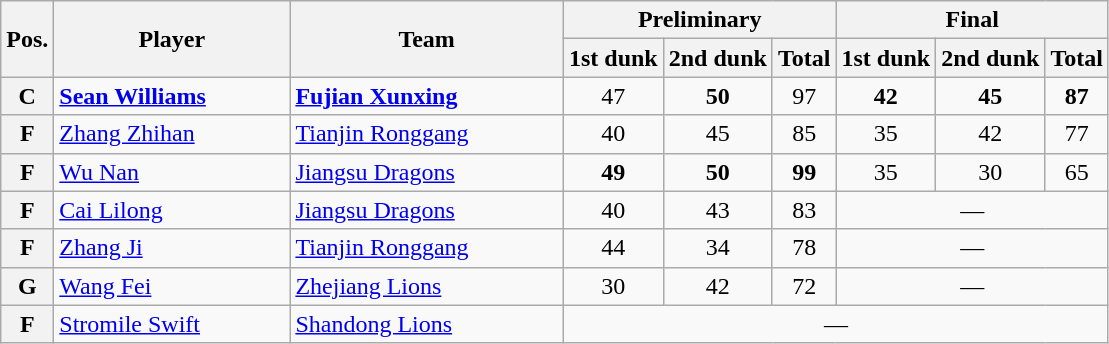<table class="wikitable">
<tr>
<th rowspan=2>Pos.</th>
<th rowspan=2 width=150>Player</th>
<th rowspan=2 width=175>Team</th>
<th colspan=3>Preliminary</th>
<th colspan=3>Final</th>
</tr>
<tr>
<th>1st dunk</th>
<th>2nd dunk</th>
<th>Total</th>
<th>1st dunk</th>
<th>2nd dunk</th>
<th>Total</th>
</tr>
<tr>
<th>C</th>
<td> <strong><a href='#'>Sean Williams</a></strong></td>
<td><strong><a href='#'>Fujian Xunxing</a></strong></td>
<td align=center>47</td>
<td align=center><strong>50</strong></td>
<td align=center>97</td>
<td align=center><strong>42</strong></td>
<td align=center><strong>45</strong></td>
<td align=center><strong>87</strong></td>
</tr>
<tr>
<th>F</th>
<td> <a href='#'>Zhang Zhihan</a></td>
<td><a href='#'>Tianjin Ronggang</a></td>
<td align=center>40</td>
<td align=center>45</td>
<td align=center>85</td>
<td align=center>35</td>
<td align=center>42</td>
<td align=center>77</td>
</tr>
<tr>
<th>F</th>
<td> <a href='#'>Wu Nan</a></td>
<td><a href='#'>Jiangsu Dragons</a></td>
<td align=center><strong>49</strong></td>
<td align=center><strong>50</strong></td>
<td align=center><strong>99</strong></td>
<td align=center>35</td>
<td align=center>30</td>
<td align=center>65</td>
</tr>
<tr>
<th>F</th>
<td> <a href='#'>Cai Lilong</a></td>
<td><a href='#'>Jiangsu Dragons</a></td>
<td align=center>40</td>
<td align=center>43</td>
<td align=center>83</td>
<td align=center colspan=3>—</td>
</tr>
<tr>
<th>F</th>
<td> <a href='#'>Zhang Ji</a></td>
<td><a href='#'>Tianjin Ronggang</a></td>
<td align=center>44</td>
<td align=center>34</td>
<td align=center>78</td>
<td align=center colspan=3>—</td>
</tr>
<tr>
<th>G</th>
<td> <a href='#'>Wang Fei</a></td>
<td><a href='#'>Zhejiang Lions</a></td>
<td align=center>30</td>
<td align=center>42</td>
<td align=center>72</td>
<td align=center colspan=3>—</td>
</tr>
<tr>
<th>F</th>
<td> <a href='#'>Stromile Swift</a></td>
<td><a href='#'>Shandong Lions</a></td>
<td align=center colspan=6>—</td>
</tr>
</table>
